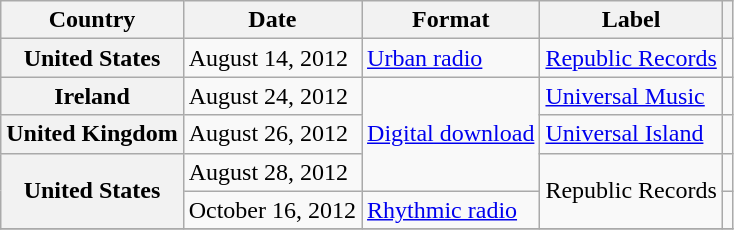<table class="wikitable plainrowheaders">
<tr>
<th scope="col">Country</th>
<th scope="col">Date</th>
<th scope="col">Format</th>
<th scope="col">Label</th>
<th scope="col"></th>
</tr>
<tr>
<th scope="row">United States</th>
<td>August 14, 2012</td>
<td><a href='#'>Urban radio</a></td>
<td><a href='#'>Republic Records</a></td>
<td></td>
</tr>
<tr>
<th scope="row">Ireland</th>
<td>August 24, 2012</td>
<td rowspan="3"><a href='#'>Digital download</a></td>
<td><a href='#'>Universal Music</a></td>
<td></td>
</tr>
<tr>
<th scope="row">United Kingdom</th>
<td>August 26, 2012</td>
<td><a href='#'>Universal Island</a></td>
<td></td>
</tr>
<tr>
<th scope="row" rowspan="2">United States</th>
<td>August 28, 2012</td>
<td rowspan="2">Republic Records</td>
<td></td>
</tr>
<tr>
<td>October 16, 2012</td>
<td><a href='#'>Rhythmic radio</a></td>
<td></td>
</tr>
<tr>
</tr>
</table>
